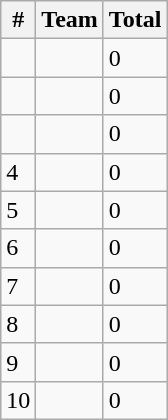<table class="wikitable">
<tr>
<th>#</th>
<th>Team</th>
<th>Total</th>
</tr>
<tr>
<td></td>
<td></td>
<td>0</td>
</tr>
<tr>
<td></td>
<td><strong></strong></td>
<td>0</td>
</tr>
<tr>
<td></td>
<td></td>
<td>0</td>
</tr>
<tr>
<td>4</td>
<td></td>
<td>0</td>
</tr>
<tr>
<td>5</td>
<td></td>
<td>0</td>
</tr>
<tr>
<td>6</td>
<td></td>
<td>0</td>
</tr>
<tr>
<td>7</td>
<td></td>
<td>0</td>
</tr>
<tr>
<td>8</td>
<td></td>
<td>0</td>
</tr>
<tr>
<td>9</td>
<td></td>
<td>0</td>
</tr>
<tr>
<td>10</td>
<td></td>
<td>0</td>
</tr>
</table>
